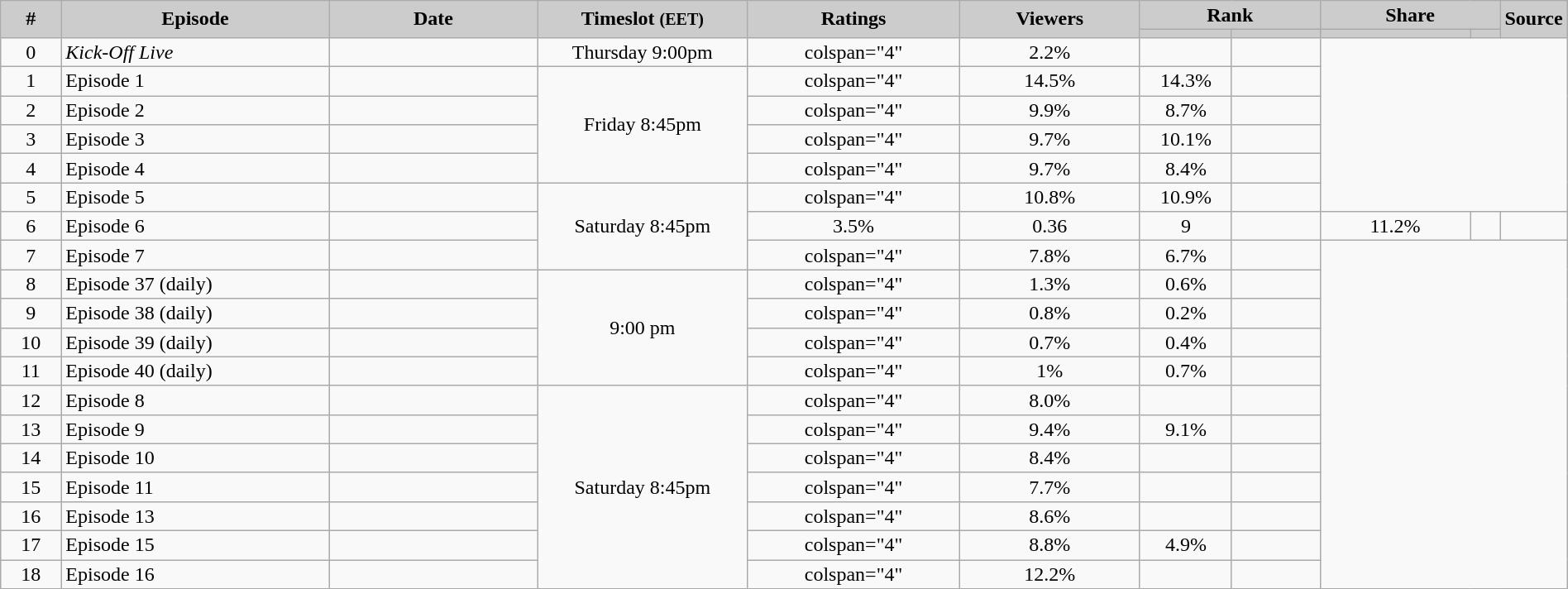<table class="wikitable" style="text-align:center; background:#f9f9f9; line-height:16px;" width="100%">
<tr>
<th style="background:#ccc; color:#yyy;" rowspan="2" width="04%">#</th>
<th style="background:#ccc; color:#yyy;" rowspan="2" width="18%">Episode</th>
<th style="background:#ccc; color:#yyy;" rowspan="2" width="14%">Date</th>
<th style="background:#ccc; color:#yyy;" rowspan="2" width="14%">Timeslot <small>(EET)</small></th>
<th style="background:#ccc; color:#yyy;" rowspan="2" width="14%">Ratings</th>
<th style="background:#ccc; color:#yyy;" rowspan="2" width="12%">Viewers<br><small></small></th>
<th style="background:#ccc; color:#yyy;" colspan="2" width="12%">Rank</th>
<th style="background:#ccc; color:#yyy;" colspan="2" width="20%">Share</th>
<th style="background:#ccc; color:#yyy;" rowspan="2" width="05%">Source</th>
</tr>
<tr style="font-size:85%;">
<th style="background:#ccc; color:#yyy;" width="06%"></th>
<th style="background:#ccc; color:#yyy;" width="06%"></th>
<th style="background:#ccc; color:#yyy;" width="10%"></th>
<th style="background:#ccc; color:#yyy;" width="10%"></th>
</tr>
<tr>
<td>0</td>
<td style="text-align:left"><em>Kick-Off Live</em></td>
<td></td>
<td>Thursday 9:00pm</td>
<td>colspan="4" </td>
<td>2.2%</td>
<td></td>
<td></td>
</tr>
<tr>
<td>1</td>
<td style="text-align:left">Episode 1</td>
<td></td>
<td rowspan="4">Friday 8:45pm</td>
<td>colspan="4" </td>
<td>14.5%</td>
<td>14.3%</td>
<td></td>
</tr>
<tr>
<td>2</td>
<td style="text-align:left">Episode 2</td>
<td></td>
<td>colspan="4" </td>
<td>9.9%</td>
<td>8.7%</td>
<td></td>
</tr>
<tr>
<td>3</td>
<td style="text-align:left">Episode 3</td>
<td></td>
<td>colspan="4" </td>
<td>9.7%</td>
<td>10.1%</td>
<td></td>
</tr>
<tr>
<td>4</td>
<td style="text-align:left">Episode 4</td>
<td></td>
<td>colspan="4" </td>
<td>9.7%</td>
<td>8.4%</td>
<td></td>
</tr>
<tr>
<td>5</td>
<td style="text-align:left">Episode 5</td>
<td></td>
<td rowspan="3">Saturday 8:45pm</td>
<td>colspan="4" </td>
<td>10.8%</td>
<td>10.9%</td>
<td></td>
</tr>
<tr>
<td>6</td>
<td style="text-align:left">Episode 6</td>
<td></td>
<td>3.5%</td>
<td>0.36</td>
<td>9</td>
<td></td>
<td>11.2%</td>
<td></td>
<td></td>
</tr>
<tr>
<td>7</td>
<td style="text-align:left">Episode 7</td>
<td></td>
<td>colspan="4" </td>
<td>7.8%</td>
<td>6.7%</td>
<td></td>
</tr>
<tr>
<td>8</td>
<td style="text-align:left">Episode 37 (daily)</td>
<td></td>
<td rowspan="4">9:00 pm</td>
<td>colspan="4" </td>
<td>1.3%</td>
<td>0.6%</td>
<td></td>
</tr>
<tr>
<td>9</td>
<td style="text-align:left">Episode 38 (daily)</td>
<td></td>
<td>colspan="4" </td>
<td>0.8%</td>
<td>0.2%</td>
<td></td>
</tr>
<tr>
<td>10</td>
<td style="text-align:left">Episode 39 (daily)</td>
<td></td>
<td>colspan="4" </td>
<td>0.7%</td>
<td>0.4%</td>
<td></td>
</tr>
<tr>
<td>11</td>
<td style="text-align:left">Episode 40 (daily)</td>
<td></td>
<td>colspan="4" </td>
<td>1%</td>
<td>0.7%</td>
<td></td>
</tr>
<tr>
<td>12</td>
<td style="text-align:left">Episode 8</td>
<td></td>
<td rowspan="7">Saturday 8:45pm</td>
<td>colspan="4" </td>
<td>8.0%</td>
<td></td>
<td></td>
</tr>
<tr>
<td>13</td>
<td style="text-align:left">Episode 9</td>
<td></td>
<td>colspan="4" </td>
<td>9.4%</td>
<td>9.1%</td>
<td></td>
</tr>
<tr>
<td>14</td>
<td style="text-align:left">Episode 10</td>
<td></td>
<td>colspan="4" </td>
<td>8.4%</td>
<td></td>
<td></td>
</tr>
<tr>
<td>15</td>
<td style="text-align:left">Episode 11</td>
<td></td>
<td>colspan="4" </td>
<td>7.7%</td>
<td></td>
<td></td>
</tr>
<tr>
<td>16</td>
<td style="text-align:left">Episode 13</td>
<td></td>
<td>colspan="4" </td>
<td>8.6%</td>
<td></td>
<td></td>
</tr>
<tr>
<td>17</td>
<td style="text-align:left">Episode 15</td>
<td></td>
<td>colspan="4" </td>
<td>8.8%</td>
<td>4.9%</td>
<td></td>
</tr>
<tr>
<td>18</td>
<td style="text-align:left">Episode 16</td>
<td></td>
<td>colspan="4" </td>
<td>12.2%</td>
<td></td>
<td></td>
</tr>
</table>
